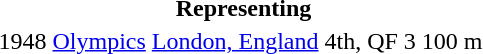<table>
<tr>
<th colspan="6">Representing </th>
</tr>
<tr>
<td>1948</td>
<td><a href='#'>Olympics</a></td>
<td><a href='#'>London, England</a></td>
<td>4th, QF 3</td>
<td>100 m</td>
<td><a href='#'></a></td>
</tr>
</table>
